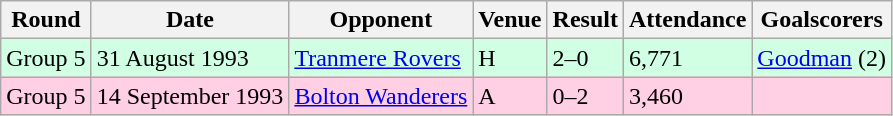<table class="wikitable">
<tr>
<th>Round</th>
<th>Date</th>
<th>Opponent</th>
<th>Venue</th>
<th>Result</th>
<th>Attendance</th>
<th>Goalscorers</th>
</tr>
<tr style="background:#d0ffe3;">
<td>Group 5</td>
<td>31 August 1993</td>
<td><a href='#'>Tranmere Rovers</a></td>
<td>H</td>
<td>2–0</td>
<td>6,771</td>
<td><a href='#'>Goodman</a> (2)</td>
</tr>
<tr style="background:#ffd0e3;">
<td>Group 5</td>
<td>14 September 1993</td>
<td><a href='#'>Bolton Wanderers</a></td>
<td>A</td>
<td>0–2</td>
<td>3,460</td>
<td></td>
</tr>
</table>
